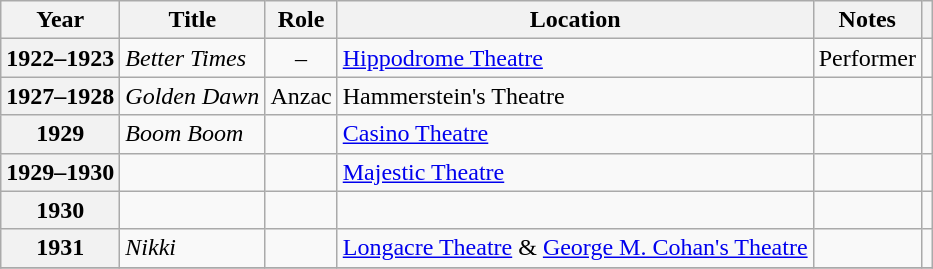<table class="wikitable plainrowheaders sortable">
<tr>
<th>Year</th>
<th>Title</th>
<th>Role</th>
<th>Location</th>
<th scope="col" class="unsortable">Notes</th>
<th scope="col" class="unsortable"></th>
</tr>
<tr>
<th scope=row>1922–1923</th>
<td><em>Better Times</em></td>
<td style="text-align:center;">–</td>
<td><a href='#'>Hippodrome Theatre</a></td>
<td>Performer</td>
<td style="text-align:center;"></td>
</tr>
<tr>
<th scope=row>1927–1928</th>
<td><em>Golden Dawn</em></td>
<td>Anzac</td>
<td>Hammerstein's Theatre</td>
<td></td>
<td style="text-align:center;"></td>
</tr>
<tr>
<th scope=row>1929</th>
<td><em>Boom Boom</em></td>
<td></td>
<td><a href='#'>Casino Theatre</a></td>
<td></td>
<td style="text-align:center;"></td>
</tr>
<tr>
<th scope=row>1929–1930</th>
<td></td>
<td></td>
<td><a href='#'>Majestic Theatre</a></td>
<td></td>
<td style="text-align:center;"></td>
</tr>
<tr>
<th scope=row>1930</th>
<td></td>
<td></td>
<td></td>
<td></td>
<td style="text-align:center;"></td>
</tr>
<tr>
<th scope=row>1931</th>
<td><em>Nikki</em></td>
<td></td>
<td><a href='#'>Longacre Theatre</a> & <a href='#'>George M. Cohan's Theatre</a></td>
<td></td>
<td style="text-align:center;"></td>
</tr>
<tr>
</tr>
</table>
